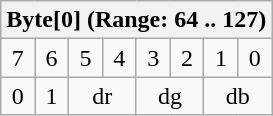<table class="wikitable" style="text-align:center;">
<tr>
<th colspan="8">Byte[0] (Range: 64 .. 127)</th>
</tr>
<tr>
<td>7</td>
<td>6</td>
<td>5</td>
<td>4</td>
<td>3</td>
<td>2</td>
<td>1</td>
<td>0</td>
</tr>
<tr>
<td>0</td>
<td>1</td>
<td colspan="2">dr</td>
<td colspan="2">dg</td>
<td colspan="2">db</td>
</tr>
</table>
